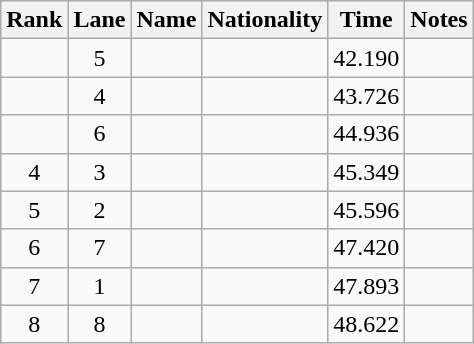<table class="wikitable sortable" style="text-align:center">
<tr>
<th>Rank</th>
<th>Lane</th>
<th>Name</th>
<th>Nationality</th>
<th>Time</th>
<th>Notes</th>
</tr>
<tr>
<td></td>
<td>5</td>
<td align=left></td>
<td align=left></td>
<td>42.190</td>
<td></td>
</tr>
<tr>
<td></td>
<td>4</td>
<td align=left></td>
<td align=left></td>
<td>43.726</td>
<td></td>
</tr>
<tr>
<td></td>
<td>6</td>
<td align=left></td>
<td align=left></td>
<td>44.936</td>
<td></td>
</tr>
<tr>
<td>4</td>
<td>3</td>
<td align=left></td>
<td align=left></td>
<td>45.349</td>
<td></td>
</tr>
<tr>
<td>5</td>
<td>2</td>
<td align=left></td>
<td align=left></td>
<td>45.596</td>
<td></td>
</tr>
<tr>
<td>6</td>
<td>7</td>
<td align=left></td>
<td align=left></td>
<td>47.420</td>
<td></td>
</tr>
<tr>
<td>7</td>
<td>1</td>
<td align=left></td>
<td align=left></td>
<td>47.893</td>
<td></td>
</tr>
<tr>
<td>8</td>
<td>8</td>
<td align=left></td>
<td align=left></td>
<td>48.622</td>
<td></td>
</tr>
</table>
